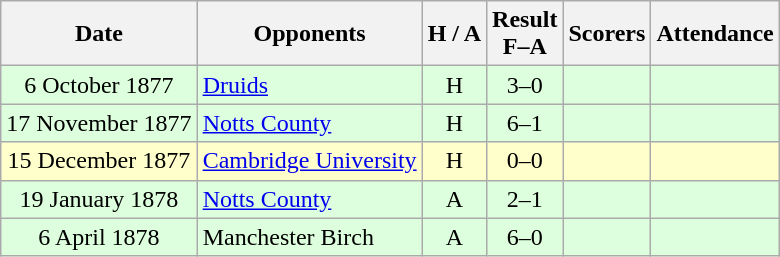<table class="wikitable" style="text-align:center">
<tr>
<th>Date</th>
<th>Opponents</th>
<th>H / A</th>
<th>Result<br>F–A</th>
<th>Scorers</th>
<th>Attendance</th>
</tr>
<tr bgcolor=#ddffdd>
<td>6 October 1877</td>
<td align="left"> <a href='#'>Druids</a></td>
<td>H</td>
<td>3–0</td>
<td></td>
<td></td>
</tr>
<tr bgcolor=#ddffdd>
<td>17 November 1877</td>
<td align="left"> <a href='#'>Notts County</a></td>
<td>H</td>
<td>6–1</td>
<td></td>
<td></td>
</tr>
<tr bgcolor=#ffffcc>
<td>15 December 1877</td>
<td align="left"> <a href='#'>Cambridge University</a></td>
<td>H</td>
<td>0–0</td>
<td></td>
<td></td>
</tr>
<tr bgcolor=#ddffdd>
<td>19 January 1878</td>
<td align="left"> <a href='#'>Notts County</a></td>
<td>A</td>
<td>2–1</td>
<td></td>
<td></td>
</tr>
<tr bgcolor=#ddffdd>
<td>6 April 1878</td>
<td align="left"> Manchester Birch</td>
<td>A</td>
<td>6–0</td>
<td></td>
<td></td>
</tr>
</table>
